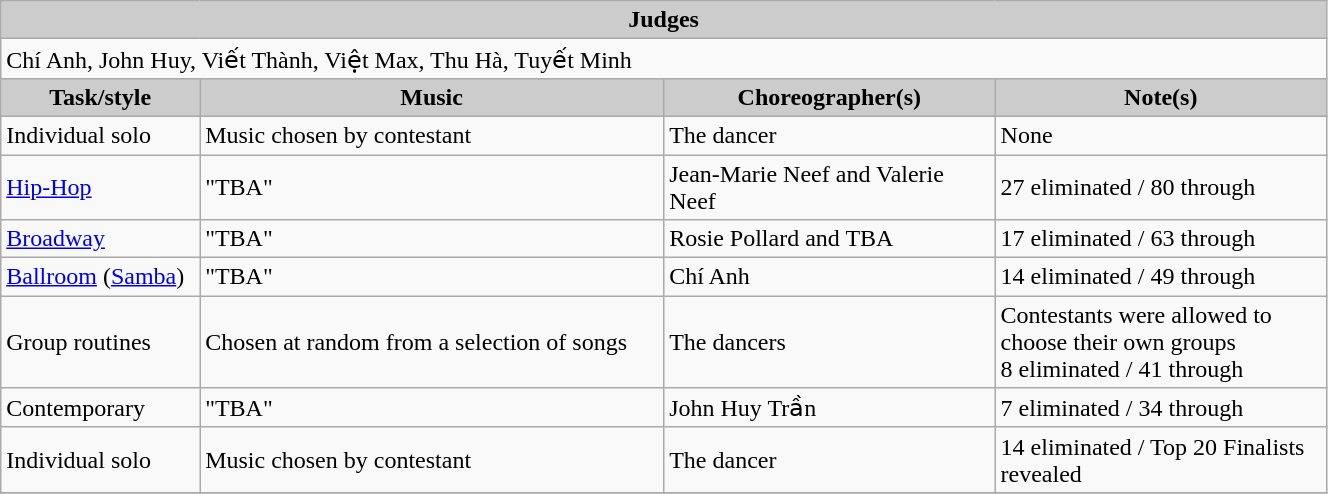<table class="wikitable" style="width:70%;">
<tr>
<th scope="row" colspan=4 style="background:#ccc;">Judges</th>
</tr>
<tr>
<td colspan=4>Chí Anh, John Huy, Viết Thành, Việt Max, Thu Hà, Tuyết Minh</td>
</tr>
<tr style="text-align:center; background:#ccc;">
<td style="width:15%;"><strong>Task/style</strong></td>
<td><strong>Music</strong></td>
<td style="width:25%;"><strong>Choreographer(s)</strong></td>
<td style="width:25%;"><strong>Note(s)</strong></td>
</tr>
<tr>
<td>Individual solo</td>
<td>Music chosen by contestant</td>
<td>The dancer</td>
<td>None</td>
</tr>
<tr>
<td><a href='#'>Hip-Hop</a></td>
<td>"TBA"</td>
<td>Jean-Marie Neef and Valerie Neef</td>
<td>27 eliminated / 80 through</td>
</tr>
<tr>
<td><a href='#'>Broadway</a></td>
<td>"TBA"</td>
<td>Rosie Pollard and TBA</td>
<td>17 eliminated / 63 through</td>
</tr>
<tr>
<td><a href='#'>Ballroom</a> (<a href='#'>Samba</a>)</td>
<td>"TBA"</td>
<td>Chí Anh</td>
<td>14 eliminated / 49 through</td>
</tr>
<tr>
<td>Group routines</td>
<td>Chosen at random from a selection of songs</td>
<td>The dancers</td>
<td>Contestants were allowed to choose their own groups<br>8 eliminated / 41 through</td>
</tr>
<tr>
<td>Contemporary</td>
<td>"TBA"</td>
<td>John Huy Trần</td>
<td>7 eliminated / 34 through</td>
</tr>
<tr>
<td>Individual solo</td>
<td>Music chosen by contestant</td>
<td>The dancer</td>
<td>14 eliminated / Top 20 Finalists revealed</td>
</tr>
<tr>
</tr>
</table>
